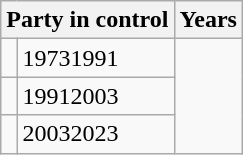<table class="wikitable">
<tr>
<th colspan="2">Party in control</th>
<th>Years</th>
</tr>
<tr>
<td></td>
<td>19731991</td>
</tr>
<tr>
<td></td>
<td>19912003</td>
</tr>
<tr>
<td></td>
<td>20032023</td>
</tr>
</table>
